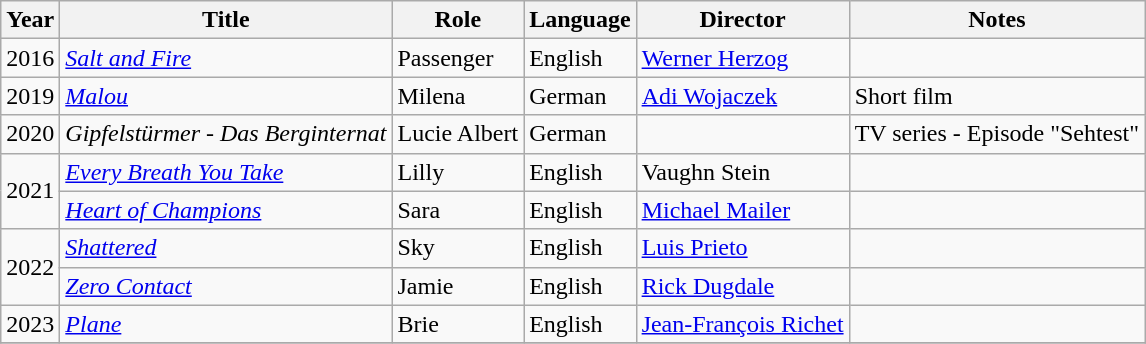<table class="wikitable sortable">
<tr>
<th>Year</th>
<th>Title</th>
<th>Role</th>
<th>Language</th>
<th>Director</th>
<th class="unsortable">Notes</th>
</tr>
<tr>
<td>2016</td>
<td><em><a href='#'>Salt and Fire</a></em></td>
<td>Passenger</td>
<td>English</td>
<td><a href='#'>Werner Herzog</a></td>
<td></td>
</tr>
<tr>
<td>2019</td>
<td><em><a href='#'>Malou</a></em></td>
<td>Milena</td>
<td>German</td>
<td><a href='#'>Adi Wojaczek</a></td>
<td>Short film</td>
</tr>
<tr>
<td>2020</td>
<td><em>Gipfelstürmer - Das Berginternat</em></td>
<td>Lucie Albert</td>
<td>German</td>
<td></td>
<td>TV series - Episode "Sehtest"</td>
</tr>
<tr>
<td scope="row" rowspan="2">2021</td>
<td><em><a href='#'>Every Breath You Take</a></em></td>
<td>Lilly</td>
<td>English</td>
<td>Vaughn Stein</td>
<td></td>
</tr>
<tr>
<td><em><a href='#'>Heart of Champions</a></em></td>
<td>Sara</td>
<td>English</td>
<td><a href='#'>Michael Mailer</a></td>
<td></td>
</tr>
<tr>
<td scope="row" rowspan="2">2022</td>
<td><em><a href='#'>Shattered</a></em></td>
<td>Sky</td>
<td>English</td>
<td><a href='#'>Luis Prieto</a></td>
<td></td>
</tr>
<tr>
<td><em><a href='#'>Zero Contact</a></em></td>
<td>Jamie</td>
<td>English</td>
<td><a href='#'>Rick Dugdale</a></td>
<td></td>
</tr>
<tr>
<td scope="row" rowspan="1">2023</td>
<td><em><a href='#'>Plane</a></em></td>
<td>Brie</td>
<td>English</td>
<td><a href='#'>Jean-François Richet</a></td>
<td></td>
</tr>
<tr>
</tr>
</table>
